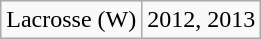<table class="wikitable">
<tr>
<td>Lacrosse (W)</td>
<td>2012, 2013</td>
</tr>
</table>
